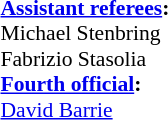<table style="width:100%;font-size:90%">
<tr>
<td><br><strong><a href='#'>Assistant referees</a>:</strong>
<br>Michael Stenbring 
<br>Fabrizio Stasolia
<br><strong><a href='#'>Fourth official</a>:</strong>
<br><a href='#'>David Barrie</a></td>
<td style="width:60%; vertical-align:top"></td>
</tr>
</table>
